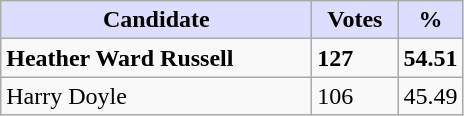<table class="wikitable">
<tr>
<th style="background:#ddf; width:200px;">Candidate</th>
<th style="background:#ddf; width:50px;">Votes</th>
<th style="background:#ddf; width:30px;">%</th>
</tr>
<tr>
<td><strong>Heather Ward Russell</strong></td>
<td><strong>127</strong></td>
<td><strong>54.51</strong></td>
</tr>
<tr>
<td>Harry Doyle</td>
<td>106</td>
<td>45.49</td>
</tr>
</table>
